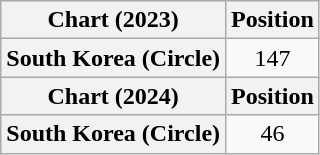<table class="wikitable plainrowheaders" style="text-align:center">
<tr>
<th scope="col">Chart (2023)</th>
<th scope="col">Position</th>
</tr>
<tr>
<th scope="row">South Korea (Circle)</th>
<td>147</td>
</tr>
<tr>
<th scope="col">Chart (2024)</th>
<th scope="col">Position</th>
</tr>
<tr>
<th scope="row">South Korea (Circle)</th>
<td>46</td>
</tr>
</table>
